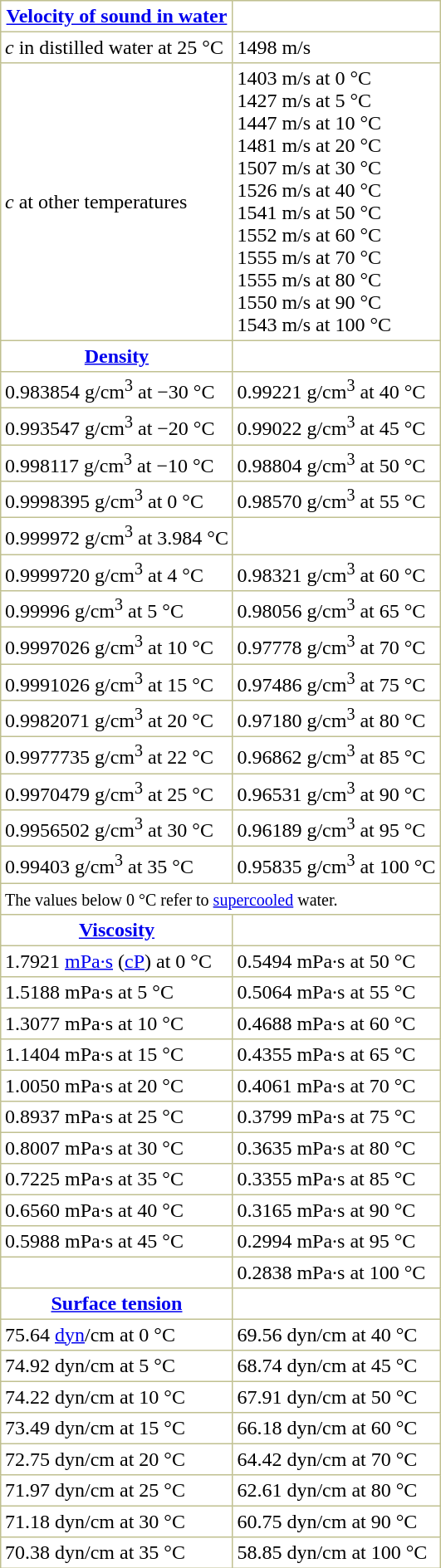<table border="1" cellspacing="0" cellpadding="3" style="margin: 0 0 0 0.5em; background: #FFFFFF; border-collapse: collapse; border-color: #C0C090;">
<tr>
<th><a href='#'>Velocity of sound in water</a></th>
</tr>
<tr>
<td><em>c</em> in distilled water at 25 °C</td>
<td>1498 m/s</td>
</tr>
<tr>
<td><em>c</em> at other temperatures</td>
<td>1403 m/s at 0 °C<br>1427 m/s at 5 °C<br>1447 m/s at 10 °C<br>1481 m/s at 20 °C<br>1507 m/s at 30 °C<br>1526 m/s at 40 °C<br>1541 m/s at 50 °C<br>1552 m/s at 60 °C<br>1555 m/s at 70 °C<br>1555 m/s at 80 °C<br>1550 m/s at 90 °C<br>1543 m/s at 100 °C</td>
</tr>
<tr>
<th><a href='#'>Density</a></th>
</tr>
<tr>
<td>0.983854 g/cm<sup>3</sup> at −30 °C</td>
<td>0.99221 g/cm<sup>3</sup> at 40 °C</td>
</tr>
<tr>
<td>0.993547 g/cm<sup>3</sup> at −20 °C</td>
<td>0.99022 g/cm<sup>3</sup> at 45 °C</td>
</tr>
<tr>
<td>0.998117 g/cm<sup>3</sup> at −10 °C</td>
<td>0.98804 g/cm<sup>3</sup> at 50 °C</td>
</tr>
<tr>
<td>0.9998395 g/cm<sup>3</sup> at 0 °C</td>
<td>0.98570 g/cm<sup>3</sup> at 55 °C</td>
</tr>
<tr>
<td>0.999972 g/cm<sup>3</sup> at 3.984 °C</td>
</tr>
<tr>
<td>0.9999720 g/cm<sup>3</sup> at 4 °C</td>
<td>0.98321 g/cm<sup>3</sup> at 60 °C</td>
</tr>
<tr>
<td>0.99996 g/cm<sup>3</sup> at 5 °C</td>
<td>0.98056 g/cm<sup>3</sup> at 65 °C</td>
</tr>
<tr>
<td>0.9997026 g/cm<sup>3</sup> at 10 °C</td>
<td>0.97778 g/cm<sup>3</sup> at 70 °C</td>
</tr>
<tr>
<td>0.9991026 g/cm<sup>3</sup> at 15 °C</td>
<td>0.97486 g/cm<sup>3</sup> at 75 °C</td>
</tr>
<tr>
<td>0.9982071 g/cm<sup>3</sup> at 20 °C</td>
<td>0.97180 g/cm<sup>3</sup> at 80 °C</td>
</tr>
<tr>
<td>0.9977735 g/cm<sup>3</sup> at 22 °C</td>
<td>0.96862 g/cm<sup>3</sup> at 85 °C</td>
</tr>
<tr>
<td>0.9970479 g/cm<sup>3</sup> at 25 °C</td>
<td>0.96531 g/cm<sup>3</sup> at 90 °C</td>
</tr>
<tr>
<td>0.9956502 g/cm<sup>3</sup> at 30 °C</td>
<td>0.96189 g/cm<sup>3</sup> at 95 °C</td>
</tr>
<tr>
<td>0.99403 g/cm<sup>3</sup> at 35 °C</td>
<td>0.95835 g/cm<sup>3</sup> at 100 °C</td>
</tr>
<tr>
<td colspan=2><small>The values below 0 °C refer to <a href='#'>supercooled</a> water.</small></td>
</tr>
<tr>
<th><a href='#'>Viscosity</a></th>
</tr>
<tr>
<td>1.7921 <a href='#'>mPa·s</a> (<a href='#'>cP</a>) at 0 °C</td>
<td>0.5494 mPa·s at 50 °C</td>
</tr>
<tr>
<td>1.5188 mPa·s at 5 °C</td>
<td>0.5064 mPa·s at 55 °C</td>
</tr>
<tr>
<td>1.3077 mPa·s at 10 °C</td>
<td>0.4688 mPa·s at 60 °C</td>
</tr>
<tr>
<td>1.1404 mPa·s at 15 °C</td>
<td>0.4355 mPa·s at 65 °C</td>
</tr>
<tr>
<td>1.0050 mPa·s at 20 °C</td>
<td>0.4061 mPa·s at 70 °C</td>
</tr>
<tr>
<td>0.8937 mPa·s at 25 °C</td>
<td>0.3799 mPa·s at 75 °C</td>
</tr>
<tr>
<td>0.8007 mPa·s at 30 °C</td>
<td>0.3635 mPa·s at 80 °C</td>
</tr>
<tr>
<td>0.7225 mPa·s at 35 °C</td>
<td>0.3355 mPa·s at 85 °C</td>
</tr>
<tr>
<td>0.6560 mPa·s at 40 °C</td>
<td>0.3165 mPa·s at 90 °C</td>
</tr>
<tr>
<td>0.5988 mPa·s at 45 °C</td>
<td>0.2994 mPa·s at 95 °C</td>
</tr>
<tr>
<td></td>
<td>0.2838 mPa·s at 100 °C</td>
</tr>
<tr>
<th><a href='#'>Surface tension</a></th>
</tr>
<tr>
<td>75.64 <a href='#'>dyn</a>/cm at 0 °C</td>
<td>69.56 dyn/cm at 40 °C</td>
</tr>
<tr>
<td>74.92 dyn/cm at 5 °C</td>
<td>68.74 dyn/cm at 45 °C</td>
</tr>
<tr>
<td>74.22 dyn/cm at 10 °C</td>
<td>67.91 dyn/cm at 50 °C</td>
</tr>
<tr>
<td>73.49 dyn/cm at 15 °C</td>
<td>66.18 dyn/cm at 60 °C</td>
</tr>
<tr>
<td>72.75 dyn/cm at 20 °C</td>
<td>64.42 dyn/cm at 70 °C</td>
</tr>
<tr>
<td>71.97 dyn/cm at 25 °C</td>
<td>62.61 dyn/cm at 80 °C</td>
</tr>
<tr>
<td>71.18 dyn/cm at 30 °C</td>
<td>60.75 dyn/cm at 90 °C</td>
</tr>
<tr>
<td>70.38 dyn/cm at 35 °C</td>
<td>58.85 dyn/cm at 100 °C</td>
</tr>
</table>
